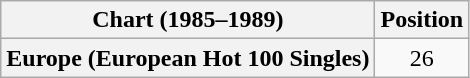<table class="wikitable plainrowheaders" style="text-align:center">
<tr>
<th scope="col">Chart (1985–1989)</th>
<th scope="col">Position</th>
</tr>
<tr>
<th scope="row">Europe (European Hot 100 Singles)</th>
<td>26</td>
</tr>
</table>
